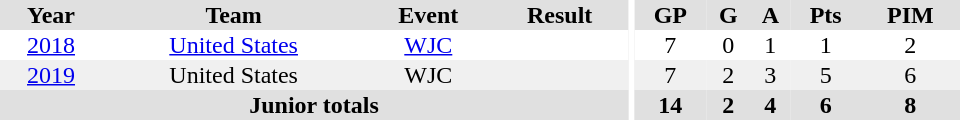<table border="0" cellpadding="1" cellspacing="0" ID="Table3" style="text-align:center; width:40em">
<tr ALIGN="center" bgcolor="#e0e0e0">
<th>Year</th>
<th>Team</th>
<th>Event</th>
<th>Result</th>
<th rowspan="99" bgcolor="#ffffff"></th>
<th>GP</th>
<th>G</th>
<th>A</th>
<th>Pts</th>
<th>PIM</th>
</tr>
<tr>
<td><a href='#'>2018</a></td>
<td><a href='#'>United States</a></td>
<td><a href='#'>WJC</a></td>
<td></td>
<td>7</td>
<td>0</td>
<td>1</td>
<td>1</td>
<td>2</td>
</tr>
<tr bgcolor="#f0f0f0">
<td><a href='#'>2019</a></td>
<td>United States</td>
<td>WJC</td>
<td></td>
<td>7</td>
<td>2</td>
<td>3</td>
<td>5</td>
<td>6</td>
</tr>
<tr bgcolor="#e0e0e0">
<th colspan="4">Junior totals</th>
<th>14</th>
<th>2</th>
<th>4</th>
<th>6</th>
<th>8</th>
</tr>
</table>
